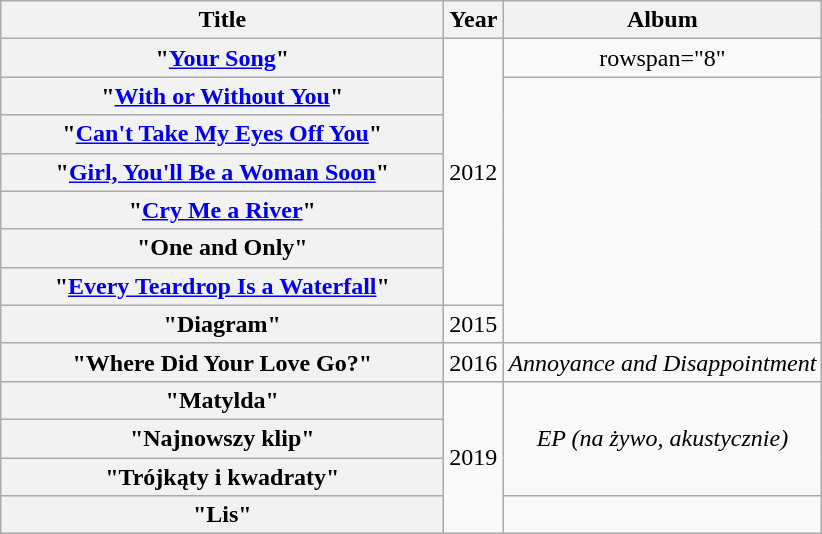<table class="wikitable plainrowheaders" style="text-align:center;">
<tr>
<th scope="col" style="width:18em;">Title</th>
<th scope="col">Year</th>
<th scope="col">Album</th>
</tr>
<tr>
<th scope="row">"<a href='#'>Your Song</a>"</th>
<td rowspan="7">2012</td>
<td>rowspan="8" </td>
</tr>
<tr>
<th scope="row">"<a href='#'>With or Without You</a>"</th>
</tr>
<tr>
<th scope="row">"<a href='#'>Can't Take My Eyes Off You</a>"</th>
</tr>
<tr>
<th scope="row">"<a href='#'>Girl, You'll Be a Woman Soon</a>"</th>
</tr>
<tr>
<th scope="row">"<a href='#'>Cry Me a River</a>"</th>
</tr>
<tr>
<th scope="row">"One and Only"</th>
</tr>
<tr>
<th scope="row">"<a href='#'>Every Teardrop Is a Waterfall</a>"</th>
</tr>
<tr>
<th scope="row">"Diagram"<br></th>
<td>2015</td>
</tr>
<tr>
<th scope="row">"Where Did Your Love Go?"</th>
<td>2016</td>
<td><em>Annoyance and Disappointment</em></td>
</tr>
<tr>
<th scope="row">"Matylda"<br></th>
<td rowspan="4">2019</td>
<td rowspan="3"><em>EP (na żywo, akustycznie)</em></td>
</tr>
<tr>
<th scope="row">"Najnowszy klip"<br></th>
</tr>
<tr>
<th scope="row">"Trójkąty i kwadraty"<br></th>
</tr>
<tr>
<th scope="row">"Lis"<br></th>
<td></td>
</tr>
</table>
